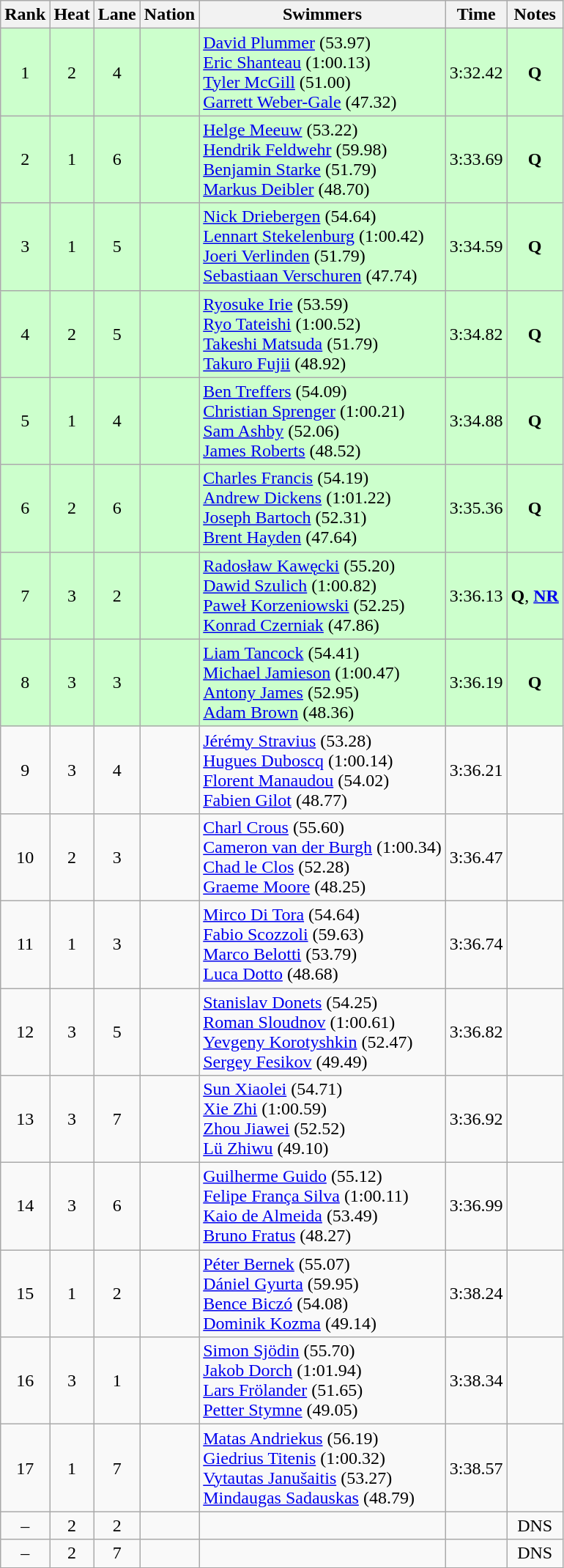<table class="wikitable sortable" style="text-align:center">
<tr>
<th>Rank</th>
<th>Heat</th>
<th>Lane</th>
<th>Nation</th>
<th>Swimmers</th>
<th>Time</th>
<th>Notes</th>
</tr>
<tr bgcolor=ccffcc>
<td>1</td>
<td>2</td>
<td>4</td>
<td align=left></td>
<td align=left><a href='#'>David Plummer</a> (53.97)<br><a href='#'>Eric Shanteau</a> (1:00.13)<br><a href='#'>Tyler McGill</a> (51.00)<br><a href='#'>Garrett Weber-Gale</a> (47.32)</td>
<td>3:32.42</td>
<td><strong>Q</strong></td>
</tr>
<tr bgcolor=ccffcc>
<td>2</td>
<td>1</td>
<td>6</td>
<td align=left></td>
<td align=left><a href='#'>Helge Meeuw</a> (53.22)<br><a href='#'>Hendrik Feldwehr</a> (59.98)<br><a href='#'>Benjamin Starke</a> (51.79)<br><a href='#'>Markus Deibler</a> (48.70)</td>
<td>3:33.69</td>
<td><strong>Q</strong></td>
</tr>
<tr bgcolor=ccffcc>
<td>3</td>
<td>1</td>
<td>5</td>
<td align=left></td>
<td align=left><a href='#'>Nick Driebergen</a> (54.64)<br><a href='#'>Lennart Stekelenburg</a> (1:00.42)<br><a href='#'>Joeri Verlinden</a> (51.79)<br><a href='#'>Sebastiaan Verschuren</a> (47.74)</td>
<td>3:34.59</td>
<td><strong>Q</strong></td>
</tr>
<tr bgcolor=ccffcc>
<td>4</td>
<td>2</td>
<td>5</td>
<td align=left></td>
<td align=left><a href='#'>Ryosuke Irie</a> (53.59)<br><a href='#'>Ryo Tateishi</a> (1:00.52)<br><a href='#'>Takeshi Matsuda</a> (51.79)<br><a href='#'>Takuro Fujii</a> (48.92)</td>
<td>3:34.82</td>
<td><strong>Q</strong></td>
</tr>
<tr bgcolor=ccffcc>
<td>5</td>
<td>1</td>
<td>4</td>
<td align=left></td>
<td align=left><a href='#'>Ben Treffers</a> (54.09)<br><a href='#'>Christian Sprenger</a> (1:00.21)<br><a href='#'>Sam Ashby</a> (52.06)<br><a href='#'>James Roberts</a> (48.52)</td>
<td>3:34.88</td>
<td><strong>Q</strong></td>
</tr>
<tr bgcolor=ccffcc>
<td>6</td>
<td>2</td>
<td>6</td>
<td align=left></td>
<td align=left><a href='#'>Charles Francis</a> (54.19)<br><a href='#'>Andrew Dickens</a> (1:01.22)<br><a href='#'>Joseph Bartoch</a> (52.31)<br><a href='#'>Brent Hayden</a> (47.64)</td>
<td>3:35.36</td>
<td><strong>Q</strong></td>
</tr>
<tr bgcolor=ccffcc>
<td>7</td>
<td>3</td>
<td>2</td>
<td align=left></td>
<td align=left><a href='#'>Radosław Kawęcki</a> (55.20)<br><a href='#'>Dawid Szulich</a> (1:00.82)<br><a href='#'>Paweł Korzeniowski</a> (52.25)<br><a href='#'>Konrad Czerniak</a> (47.86)</td>
<td>3:36.13</td>
<td><strong>Q</strong>, <strong><a href='#'>NR</a></strong></td>
</tr>
<tr bgcolor=ccffcc>
<td>8</td>
<td>3</td>
<td>3</td>
<td align=left></td>
<td align=left><a href='#'>Liam Tancock</a> (54.41)<br><a href='#'>Michael Jamieson</a> (1:00.47)<br><a href='#'>Antony James</a> (52.95)<br><a href='#'>Adam Brown</a> (48.36)</td>
<td>3:36.19</td>
<td><strong>Q</strong></td>
</tr>
<tr>
<td>9</td>
<td>3</td>
<td>4</td>
<td align=left></td>
<td align=left><a href='#'>Jérémy Stravius</a> (53.28)<br><a href='#'>Hugues Duboscq</a> (1:00.14)<br><a href='#'>Florent Manaudou</a> (54.02)<br><a href='#'>Fabien Gilot</a> (48.77)</td>
<td>3:36.21</td>
<td></td>
</tr>
<tr>
<td>10</td>
<td>2</td>
<td>3</td>
<td align=left></td>
<td align=left><a href='#'>Charl Crous</a> (55.60)<br><a href='#'>Cameron van der Burgh</a> (1:00.34)<br><a href='#'>Chad le Clos</a> (52.28)<br><a href='#'>Graeme Moore</a> (48.25)</td>
<td>3:36.47</td>
<td></td>
</tr>
<tr>
<td>11</td>
<td>1</td>
<td>3</td>
<td align=left></td>
<td align=left><a href='#'>Mirco Di Tora</a> (54.64)<br><a href='#'>Fabio Scozzoli</a> (59.63)<br><a href='#'>Marco Belotti</a> (53.79)<br><a href='#'>Luca Dotto</a> (48.68)</td>
<td>3:36.74</td>
<td></td>
</tr>
<tr>
<td>12</td>
<td>3</td>
<td>5</td>
<td align=left></td>
<td align=left><a href='#'>Stanislav Donets</a> (54.25)<br><a href='#'>Roman Sloudnov</a> (1:00.61)<br><a href='#'>Yevgeny Korotyshkin</a> (52.47)<br><a href='#'>Sergey Fesikov</a> (49.49)</td>
<td>3:36.82</td>
<td></td>
</tr>
<tr>
<td>13</td>
<td>3</td>
<td>7</td>
<td align=left></td>
<td align=left><a href='#'>Sun Xiaolei</a> (54.71)<br><a href='#'>Xie Zhi</a> (1:00.59)<br><a href='#'>Zhou Jiawei</a> (52.52)<br><a href='#'>Lü Zhiwu</a> (49.10)</td>
<td>3:36.92</td>
<td></td>
</tr>
<tr>
<td>14</td>
<td>3</td>
<td>6</td>
<td align=left></td>
<td align=left><a href='#'>Guilherme Guido</a> (55.12)<br><a href='#'>Felipe França Silva</a> (1:00.11)<br><a href='#'>Kaio de Almeida</a> (53.49)<br><a href='#'>Bruno Fratus</a> (48.27)</td>
<td>3:36.99</td>
<td></td>
</tr>
<tr>
<td>15</td>
<td>1</td>
<td>2</td>
<td align=left></td>
<td align=left><a href='#'>Péter Bernek</a> (55.07)<br><a href='#'>Dániel Gyurta</a> (59.95)<br><a href='#'>Bence Biczó</a> (54.08)<br><a href='#'>Dominik Kozma</a> (49.14)</td>
<td>3:38.24</td>
<td></td>
</tr>
<tr>
<td>16</td>
<td>3</td>
<td>1</td>
<td align=left></td>
<td align=left><a href='#'>Simon Sjödin</a> (55.70)<br><a href='#'>Jakob Dorch</a> (1:01.94)<br><a href='#'>Lars Frölander</a> (51.65)<br><a href='#'>Petter Stymne</a> (49.05)</td>
<td>3:38.34</td>
<td></td>
</tr>
<tr>
<td>17</td>
<td>1</td>
<td>7</td>
<td align=left></td>
<td align=left><a href='#'>Matas Andriekus</a> (56.19)<br><a href='#'>Giedrius Titenis</a> (1:00.32)<br><a href='#'>Vytautas Janušaitis</a> (53.27)<br><a href='#'>Mindaugas Sadauskas</a> (48.79)</td>
<td>3:38.57</td>
<td></td>
</tr>
<tr>
<td>–</td>
<td>2</td>
<td>2</td>
<td align=left></td>
<td></td>
<td></td>
<td>DNS</td>
</tr>
<tr>
<td>–</td>
<td>2</td>
<td>7</td>
<td align=left></td>
<td></td>
<td></td>
<td>DNS</td>
</tr>
</table>
